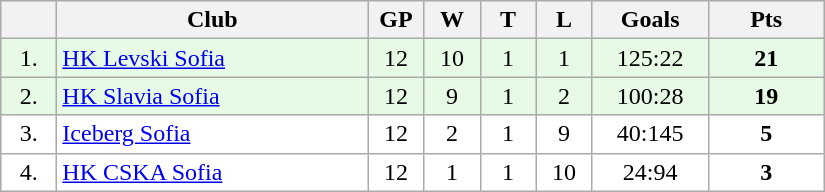<table class="wikitable">
<tr>
<th width="30"></th>
<th width="200">Club</th>
<th width="30">GP</th>
<th width="30">W</th>
<th width="30">T</th>
<th width="30">L</th>
<th width="70">Goals</th>
<th width="70">Pts</th>
</tr>
<tr bgcolor="#e6fae6" align="center">
<td>1.</td>
<td align="left"><a href='#'>HK Levski Sofia</a></td>
<td>12</td>
<td>10</td>
<td>1</td>
<td>1</td>
<td>125:22</td>
<td><strong>21</strong></td>
</tr>
<tr bgcolor="#e6fae6" align="center">
<td>2.</td>
<td align="left"><a href='#'>HK Slavia Sofia</a></td>
<td>12</td>
<td>9</td>
<td>1</td>
<td>2</td>
<td>100:28</td>
<td><strong>19</strong></td>
</tr>
<tr bgcolor="#FFFFFF" align="center">
<td>3.</td>
<td align="left"><a href='#'>Iceberg Sofia</a></td>
<td>12</td>
<td>2</td>
<td>1</td>
<td>9</td>
<td>40:145</td>
<td><strong>5</strong></td>
</tr>
<tr bgcolor="#FFFFFF" align="center">
<td>4.</td>
<td align="left"><a href='#'>HK CSKA Sofia</a></td>
<td>12</td>
<td>1</td>
<td>1</td>
<td>10</td>
<td>24:94</td>
<td><strong>3</strong></td>
</tr>
</table>
